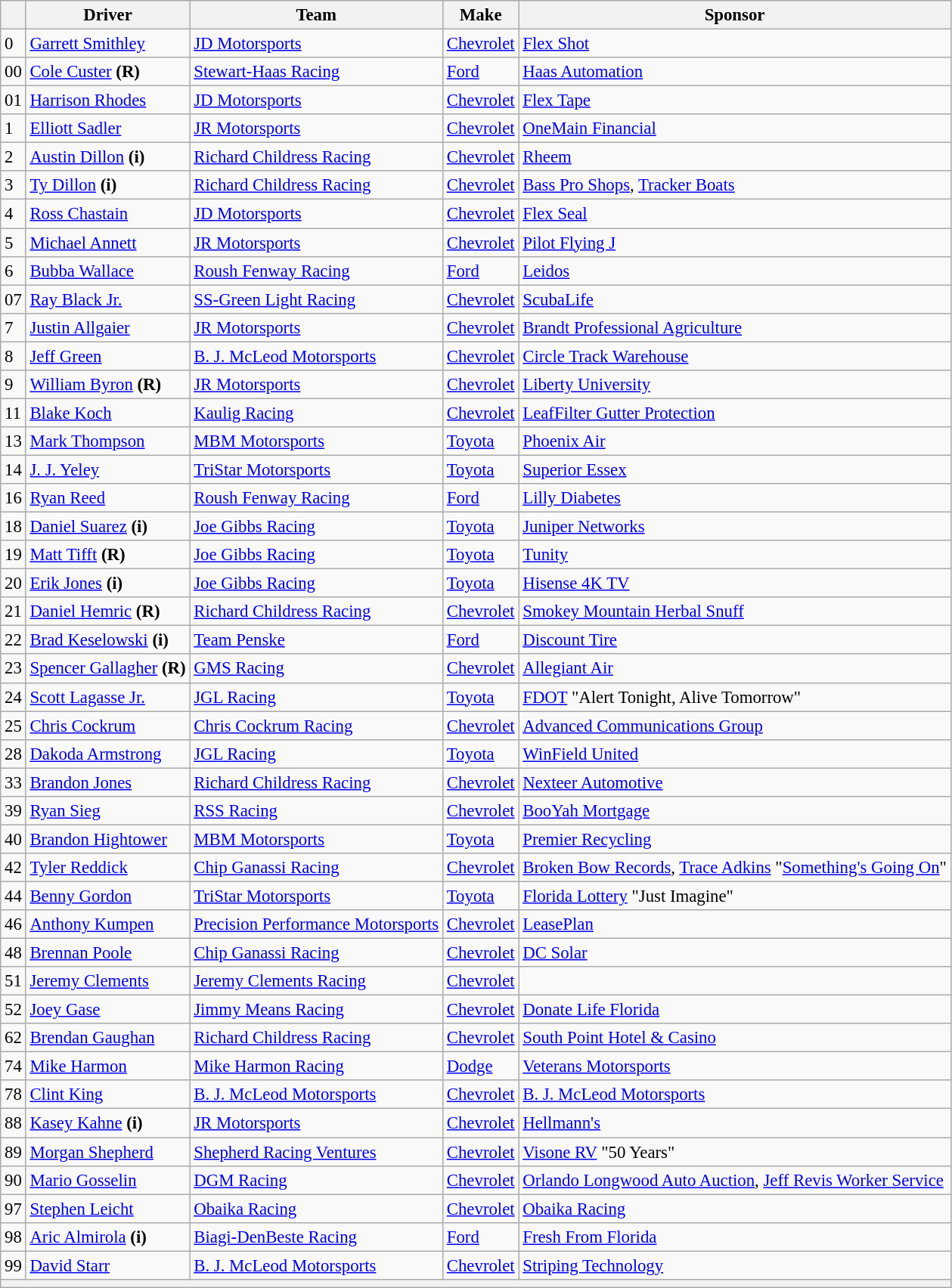<table class="wikitable" style="font-size:95%">
<tr>
<th></th>
<th>Driver</th>
<th>Team</th>
<th>Make</th>
<th>Sponsor</th>
</tr>
<tr>
<td>0</td>
<td><a href='#'>Garrett Smithley</a></td>
<td><a href='#'>JD Motorsports</a></td>
<td><a href='#'>Chevrolet</a></td>
<td><a href='#'>Flex Shot</a></td>
</tr>
<tr>
<td>00</td>
<td><a href='#'>Cole Custer</a> <strong>(R)</strong></td>
<td><a href='#'>Stewart-Haas Racing</a></td>
<td><a href='#'>Ford</a></td>
<td><a href='#'>Haas Automation</a></td>
</tr>
<tr>
<td>01</td>
<td><a href='#'>Harrison Rhodes</a></td>
<td><a href='#'>JD Motorsports</a></td>
<td><a href='#'>Chevrolet</a></td>
<td><a href='#'>Flex Tape</a></td>
</tr>
<tr>
<td>1</td>
<td><a href='#'>Elliott Sadler</a></td>
<td><a href='#'>JR Motorsports</a></td>
<td><a href='#'>Chevrolet</a></td>
<td><a href='#'>OneMain Financial</a></td>
</tr>
<tr>
<td>2</td>
<td><a href='#'>Austin Dillon</a> <strong>(i)</strong></td>
<td><a href='#'>Richard Childress Racing</a></td>
<td><a href='#'>Chevrolet</a></td>
<td><a href='#'>Rheem</a></td>
</tr>
<tr>
<td>3</td>
<td><a href='#'>Ty Dillon</a> <strong>(i)</strong></td>
<td><a href='#'>Richard Childress Racing</a></td>
<td><a href='#'>Chevrolet</a></td>
<td><a href='#'>Bass Pro Shops</a>, <a href='#'>Tracker Boats</a></td>
</tr>
<tr>
<td>4</td>
<td><a href='#'>Ross Chastain</a></td>
<td><a href='#'>JD Motorsports</a></td>
<td><a href='#'>Chevrolet</a></td>
<td><a href='#'>Flex Seal</a></td>
</tr>
<tr>
<td>5</td>
<td><a href='#'>Michael Annett</a></td>
<td><a href='#'>JR Motorsports</a></td>
<td><a href='#'>Chevrolet</a></td>
<td><a href='#'>Pilot Flying J</a></td>
</tr>
<tr>
<td>6</td>
<td><a href='#'>Bubba Wallace</a></td>
<td><a href='#'>Roush Fenway Racing</a></td>
<td><a href='#'>Ford</a></td>
<td><a href='#'>Leidos</a></td>
</tr>
<tr>
<td>07</td>
<td><a href='#'>Ray Black Jr.</a></td>
<td><a href='#'>SS-Green Light Racing</a></td>
<td><a href='#'>Chevrolet</a></td>
<td><a href='#'>ScubaLife</a></td>
</tr>
<tr>
<td>7</td>
<td><a href='#'>Justin Allgaier</a></td>
<td><a href='#'>JR Motorsports</a></td>
<td><a href='#'>Chevrolet</a></td>
<td><a href='#'>Brandt Professional Agriculture</a></td>
</tr>
<tr>
<td>8</td>
<td><a href='#'>Jeff Green</a></td>
<td><a href='#'>B. J. McLeod Motorsports</a></td>
<td><a href='#'>Chevrolet</a></td>
<td><a href='#'>Circle Track Warehouse</a></td>
</tr>
<tr>
<td>9</td>
<td><a href='#'>William Byron</a> <strong>(R)</strong></td>
<td><a href='#'>JR Motorsports</a></td>
<td><a href='#'>Chevrolet</a></td>
<td><a href='#'>Liberty University</a></td>
</tr>
<tr>
<td>11</td>
<td><a href='#'>Blake Koch</a></td>
<td><a href='#'>Kaulig Racing</a></td>
<td><a href='#'>Chevrolet</a></td>
<td><a href='#'>LeafFilter Gutter Protection</a></td>
</tr>
<tr>
<td>13</td>
<td><a href='#'>Mark Thompson</a></td>
<td><a href='#'>MBM Motorsports</a></td>
<td><a href='#'>Toyota</a></td>
<td><a href='#'>Phoenix Air</a></td>
</tr>
<tr>
<td>14</td>
<td><a href='#'>J. J. Yeley</a></td>
<td><a href='#'>TriStar Motorsports</a></td>
<td><a href='#'>Toyota</a></td>
<td><a href='#'>Superior Essex</a></td>
</tr>
<tr>
<td>16</td>
<td><a href='#'>Ryan Reed</a></td>
<td><a href='#'>Roush Fenway Racing</a></td>
<td><a href='#'>Ford</a></td>
<td><a href='#'>Lilly Diabetes</a></td>
</tr>
<tr>
<td>18</td>
<td><a href='#'>Daniel Suarez</a> <strong>(i)</strong></td>
<td><a href='#'>Joe Gibbs Racing</a></td>
<td><a href='#'>Toyota</a></td>
<td><a href='#'>Juniper Networks</a></td>
</tr>
<tr>
<td>19</td>
<td><a href='#'>Matt Tifft</a> <strong>(R)</strong></td>
<td><a href='#'>Joe Gibbs Racing</a></td>
<td><a href='#'>Toyota</a></td>
<td><a href='#'>Tunity</a></td>
</tr>
<tr>
<td>20</td>
<td><a href='#'>Erik Jones</a> <strong>(i)</strong></td>
<td><a href='#'>Joe Gibbs Racing</a></td>
<td><a href='#'>Toyota</a></td>
<td><a href='#'>Hisense 4K TV</a></td>
</tr>
<tr>
<td>21</td>
<td><a href='#'>Daniel Hemric</a> <strong>(R)</strong></td>
<td><a href='#'>Richard Childress Racing</a></td>
<td><a href='#'>Chevrolet</a></td>
<td><a href='#'>Smokey Mountain Herbal Snuff</a></td>
</tr>
<tr>
<td>22</td>
<td><a href='#'>Brad Keselowski</a> <strong>(i)</strong></td>
<td><a href='#'>Team Penske</a></td>
<td><a href='#'>Ford</a></td>
<td><a href='#'>Discount Tire</a></td>
</tr>
<tr>
<td>23</td>
<td><a href='#'>Spencer Gallagher</a> <strong>(R)</strong></td>
<td><a href='#'>GMS Racing</a></td>
<td><a href='#'>Chevrolet</a></td>
<td><a href='#'>Allegiant Air</a></td>
</tr>
<tr>
<td>24</td>
<td><a href='#'>Scott Lagasse Jr.</a></td>
<td><a href='#'>JGL Racing</a></td>
<td><a href='#'>Toyota</a></td>
<td><a href='#'>FDOT</a> "Alert Tonight, Alive Tomorrow"</td>
</tr>
<tr>
<td>25</td>
<td><a href='#'>Chris Cockrum</a></td>
<td><a href='#'>Chris Cockrum Racing</a></td>
<td><a href='#'>Chevrolet</a></td>
<td><a href='#'>Advanced Communications Group</a></td>
</tr>
<tr>
<td>28</td>
<td><a href='#'>Dakoda Armstrong</a></td>
<td><a href='#'>JGL Racing</a></td>
<td><a href='#'>Toyota</a></td>
<td><a href='#'>WinField United</a></td>
</tr>
<tr>
<td>33</td>
<td><a href='#'>Brandon Jones</a></td>
<td><a href='#'>Richard Childress Racing</a></td>
<td><a href='#'>Chevrolet</a></td>
<td><a href='#'>Nexteer Automotive</a></td>
</tr>
<tr>
<td>39</td>
<td><a href='#'>Ryan Sieg</a></td>
<td><a href='#'>RSS Racing</a></td>
<td><a href='#'>Chevrolet</a></td>
<td><a href='#'>BooYah Mortgage</a></td>
</tr>
<tr>
<td>40</td>
<td><a href='#'>Brandon Hightower</a></td>
<td><a href='#'>MBM Motorsports</a></td>
<td><a href='#'>Toyota</a></td>
<td><a href='#'>Premier Recycling</a></td>
</tr>
<tr>
<td>42</td>
<td><a href='#'>Tyler Reddick</a></td>
<td><a href='#'>Chip Ganassi Racing</a></td>
<td><a href='#'>Chevrolet</a></td>
<td><a href='#'>Broken Bow Records</a>, <a href='#'>Trace Adkins</a> "<a href='#'>Something's Going On</a>"</td>
</tr>
<tr>
<td>44</td>
<td><a href='#'>Benny Gordon</a></td>
<td><a href='#'>TriStar Motorsports</a></td>
<td><a href='#'>Toyota</a></td>
<td><a href='#'>Florida Lottery</a> "Just Imagine"</td>
</tr>
<tr>
<td>46</td>
<td><a href='#'>Anthony Kumpen</a></td>
<td><a href='#'>Precision Performance Motorsports</a></td>
<td><a href='#'>Chevrolet</a></td>
<td><a href='#'>LeasePlan</a></td>
</tr>
<tr>
<td>48</td>
<td><a href='#'>Brennan Poole</a></td>
<td><a href='#'>Chip Ganassi Racing</a></td>
<td><a href='#'>Chevrolet</a></td>
<td><a href='#'>DC Solar</a></td>
</tr>
<tr>
<td>51</td>
<td><a href='#'>Jeremy Clements</a></td>
<td><a href='#'>Jeremy Clements Racing</a></td>
<td><a href='#'>Chevrolet</a></td>
<td></td>
</tr>
<tr>
<td>52</td>
<td><a href='#'>Joey Gase</a></td>
<td><a href='#'>Jimmy Means Racing</a></td>
<td><a href='#'>Chevrolet</a></td>
<td><a href='#'>Donate Life Florida</a></td>
</tr>
<tr>
<td>62</td>
<td><a href='#'>Brendan Gaughan</a></td>
<td><a href='#'>Richard Childress Racing</a></td>
<td><a href='#'>Chevrolet</a></td>
<td><a href='#'>South Point Hotel & Casino</a></td>
</tr>
<tr>
<td>74</td>
<td><a href='#'>Mike Harmon</a></td>
<td><a href='#'>Mike Harmon Racing</a></td>
<td><a href='#'>Dodge</a></td>
<td><a href='#'>Veterans Motorsports</a></td>
</tr>
<tr>
<td>78</td>
<td><a href='#'>Clint King</a></td>
<td><a href='#'>B. J. McLeod Motorsports</a></td>
<td><a href='#'>Chevrolet</a></td>
<td><a href='#'>B. J. McLeod Motorsports</a></td>
</tr>
<tr>
<td>88</td>
<td><a href='#'>Kasey Kahne</a> <strong>(i)</strong></td>
<td><a href='#'>JR Motorsports</a></td>
<td><a href='#'>Chevrolet</a></td>
<td><a href='#'>Hellmann's</a></td>
</tr>
<tr>
<td>89</td>
<td><a href='#'>Morgan Shepherd</a></td>
<td><a href='#'>Shepherd Racing Ventures</a></td>
<td><a href='#'>Chevrolet</a></td>
<td><a href='#'>Visone RV</a> "50 Years"</td>
</tr>
<tr>
<td>90</td>
<td><a href='#'>Mario Gosselin</a></td>
<td><a href='#'>DGM Racing</a></td>
<td><a href='#'>Chevrolet</a></td>
<td><a href='#'>Orlando Longwood Auto Auction</a>, <a href='#'>Jeff Revis Worker Service</a></td>
</tr>
<tr>
<td>97</td>
<td><a href='#'>Stephen Leicht</a></td>
<td><a href='#'>Obaika Racing</a></td>
<td><a href='#'>Chevrolet</a></td>
<td><a href='#'>Obaika Racing</a></td>
</tr>
<tr>
<td>98</td>
<td><a href='#'>Aric Almirola</a> <strong>(i)</strong></td>
<td><a href='#'>Biagi-DenBeste Racing</a></td>
<td><a href='#'>Ford</a></td>
<td><a href='#'>Fresh From Florida</a></td>
</tr>
<tr>
<td>99</td>
<td><a href='#'>David Starr</a></td>
<td><a href='#'>B. J. McLeod Motorsports</a></td>
<td><a href='#'>Chevrolet</a></td>
<td><a href='#'>Striping Technology</a></td>
</tr>
<tr>
<th colspan="7"></th>
</tr>
</table>
